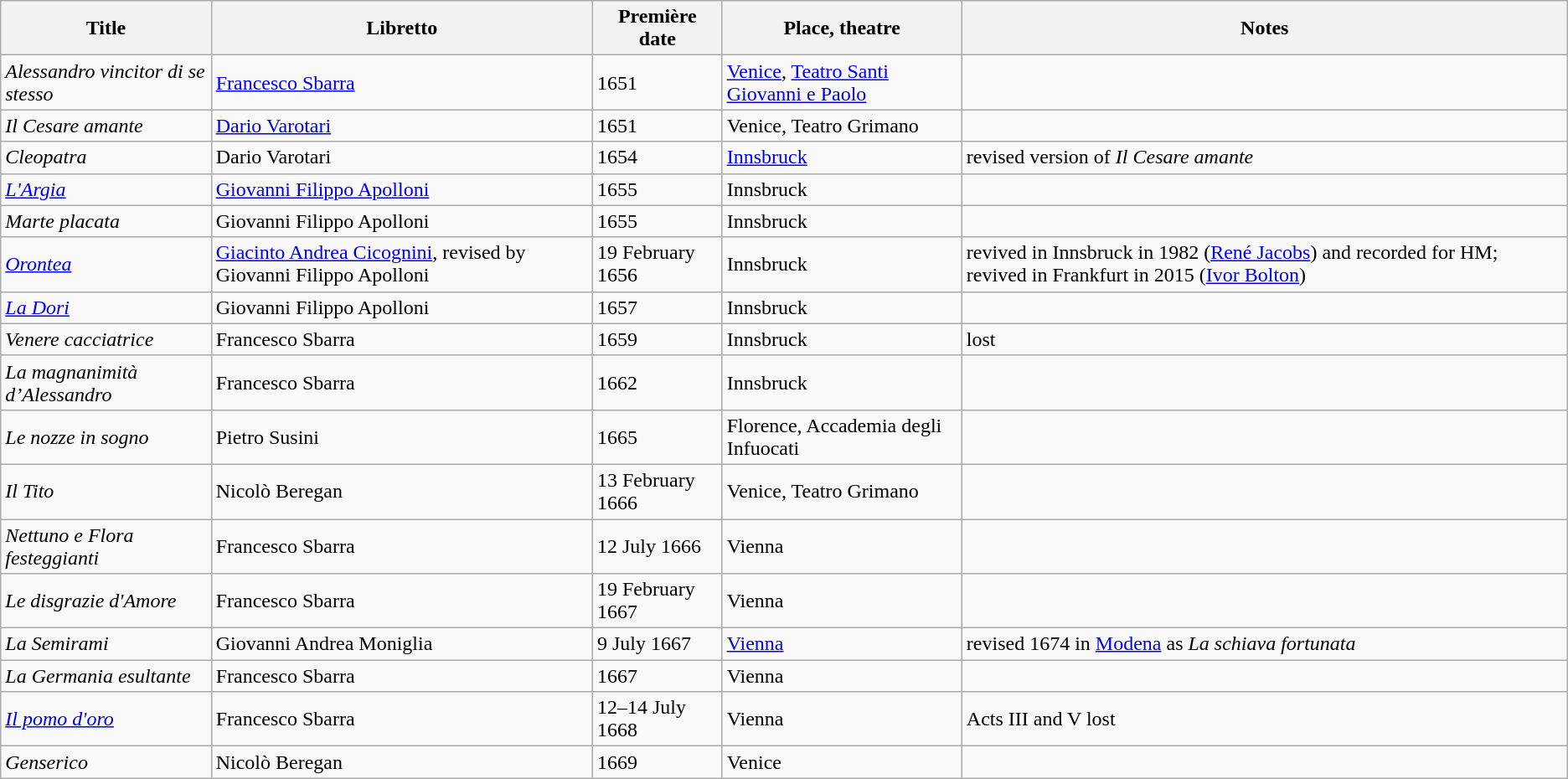<table class="wikitable sortable">
<tr>
<th>Title</th>
<th>Libretto</th>
<th>Première date</th>
<th>Place, theatre</th>
<th class="unsortable">Notes</th>
</tr>
<tr>
<td><em>Alessandro vincitor di se stesso</em></td>
<td><a href='#'>Francesco Sbarra</a></td>
<td>1651</td>
<td><a href='#'>Venice</a>, <a href='#'>Teatro Santi Giovanni e Paolo</a></td>
<td> </td>
</tr>
<tr>
<td><em>Il Cesare amante</em></td>
<td><a href='#'>Dario Varotari</a></td>
<td>1651</td>
<td>Venice, Teatro Grimano</td>
<td> </td>
</tr>
<tr>
<td><em>Cleopatra</em></td>
<td>Dario Varotari</td>
<td>1654</td>
<td><a href='#'>Innsbruck</a></td>
<td>revised version of <em>Il Cesare amante</em></td>
</tr>
<tr>
<td><em><a href='#'>L'Argia</a></em></td>
<td><a href='#'>Giovanni Filippo Apolloni</a></td>
<td>1655</td>
<td>Innsbruck</td>
<td> </td>
</tr>
<tr>
<td><em>Marte placata</em></td>
<td>Giovanni Filippo Apolloni</td>
<td>1655</td>
<td>Innsbruck</td>
<td> </td>
</tr>
<tr>
<td><em><a href='#'>Orontea</a></em></td>
<td><a href='#'>Giacinto Andrea Cicognini</a>, revised by Giovanni Filippo Apolloni</td>
<td>19 February 1656</td>
<td>Innsbruck</td>
<td>revived in Innsbruck in 1982 (<a href='#'>René Jacobs</a>) and recorded for HM; revived in Frankfurt in 2015 (<a href='#'>Ivor Bolton</a>)</td>
</tr>
<tr>
<td><em><a href='#'>La Dori</a></em></td>
<td>Giovanni Filippo Apolloni</td>
<td>1657</td>
<td>Innsbruck</td>
<td> </td>
</tr>
<tr>
<td><em>Venere cacciatrice</em></td>
<td>Francesco Sbarra</td>
<td>1659</td>
<td>Innsbruck</td>
<td>lost</td>
</tr>
<tr>
<td><em>La magnanimità d’Alessandro</em></td>
<td>Francesco Sbarra</td>
<td>1662</td>
<td>Innsbruck</td>
<td> </td>
</tr>
<tr>
<td><em>Le nozze in sogno</em></td>
<td>Pietro Susini</td>
<td>1665</td>
<td>Florence, Accademia degli Infuocati</td>
<td> </td>
</tr>
<tr>
<td><em>Il Tito</em></td>
<td>Nicolò Beregan</td>
<td>13 February 1666</td>
<td>Venice, Teatro Grimano</td>
<td> </td>
</tr>
<tr>
<td><em>Nettuno e Flora festeggianti</em></td>
<td>Francesco Sbarra</td>
<td>12 July 1666</td>
<td>Vienna</td>
<td> </td>
</tr>
<tr>
<td><em>Le disgrazie d'Amore</em></td>
<td>Francesco Sbarra</td>
<td>19 February 1667</td>
<td>Vienna</td>
<td> </td>
</tr>
<tr>
<td><em>La Semirami</em></td>
<td>Giovanni Andrea Moniglia</td>
<td>9 July 1667</td>
<td><a href='#'>Vienna</a></td>
<td>revised 1674 in <a href='#'>Modena</a> as <em>La schiava fortunata</em></td>
</tr>
<tr>
<td><em>La Germania esultante</em></td>
<td>Francesco Sbarra</td>
<td>1667</td>
<td>Vienna</td>
<td> </td>
</tr>
<tr>
<td><em><a href='#'>Il pomo d'oro</a></em></td>
<td>Francesco Sbarra</td>
<td>12–14 July 1668</td>
<td>Vienna</td>
<td>Acts III and V lost</td>
</tr>
<tr>
<td><em>Genserico</em></td>
<td>Nicolò Beregan</td>
<td>1669</td>
<td>Venice</td>
<td> </td>
</tr>
</table>
